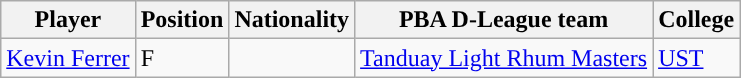<table class="wikitable sortable sortable">
<tr>
<th>Player</th>
<th>Position</th>
<th>Nationality</th>
<th>PBA D-League team</th>
<th>College</th>
</tr>
<tr>
<td><a href='#'>Kevin Ferrer</a></td>
<td>F</td>
<td></td>
<td><a href='#'>Tanduay Light Rhum Masters</a></td>
<td><a href='#'>UST</a></td>
</tr>
</table>
